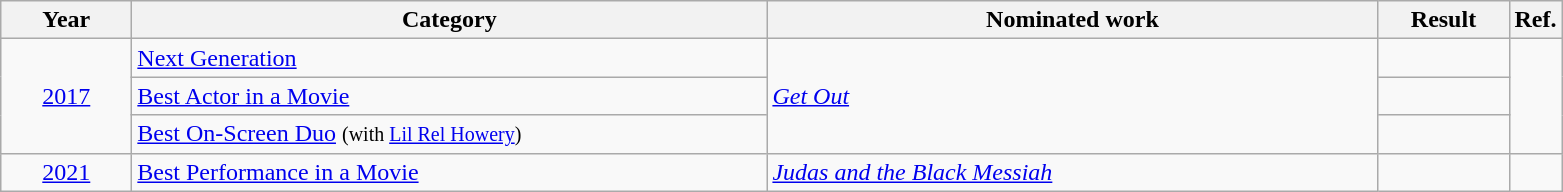<table class=wikitable>
<tr>
<th scope="col" style="width:5em;">Year</th>
<th scope="col" style="width:26em;">Category</th>
<th scope="col" style="width:25em;">Nominated work</th>
<th scope="col" style="width:5em;">Result</th>
<th>Ref.</th>
</tr>
<tr>
<td style="text-align:center;", rowspan="3"><a href='#'>2017</a></td>
<td><a href='#'>Next Generation</a></td>
<td rowspan=3><em><a href='#'>Get Out</a></em></td>
<td></td>
<td rowspan="3"></td>
</tr>
<tr>
<td><a href='#'>Best Actor in a Movie</a></td>
<td></td>
</tr>
<tr>
<td><a href='#'>Best On-Screen Duo</a> <small>(with <a href='#'>Lil Rel Howery</a>)</small></td>
<td></td>
</tr>
<tr>
<td style="text-align:center;"><a href='#'>2021</a></td>
<td><a href='#'>Best Performance in a Movie</a></td>
<td><em><a href='#'>Judas and the Black Messiah</a></em></td>
<td></td>
<td></td>
</tr>
</table>
